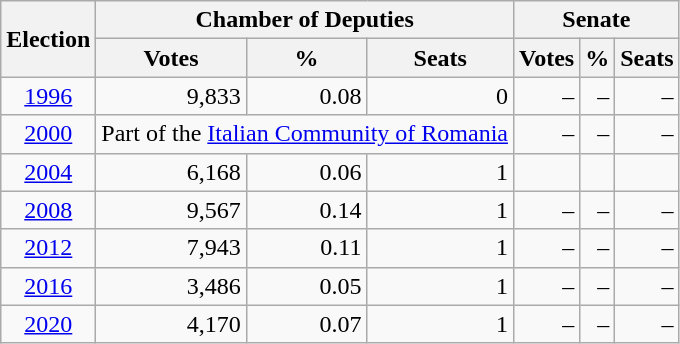<table class=wikitable style=text-align:right>
<tr>
<th rowspan=2>Election</th>
<th colspan=3>Chamber of Deputies</th>
<th colspan=3>Senate</th>
</tr>
<tr>
<th>Votes</th>
<th>%</th>
<th>Seats</th>
<th>Votes</th>
<th>%</th>
<th>Seats</th>
</tr>
<tr>
<td align=center><a href='#'>1996</a></td>
<td>9,833</td>
<td>0.08</td>
<td>0</td>
<td>–</td>
<td>–</td>
<td>–</td>
</tr>
<tr>
<td align=center><a href='#'>2000</a></td>
<td colspan=3 align=center>Part of the <a href='#'>Italian Community of Romania</a></td>
<td>–</td>
<td>–</td>
<td>–</td>
</tr>
<tr>
<td align=center><a href='#'>2004</a></td>
<td>6,168</td>
<td>0.06</td>
<td>1</td>
<td></td>
<td></td>
<td></td>
</tr>
<tr>
<td align=center><a href='#'>2008</a></td>
<td>9,567</td>
<td>0.14</td>
<td>1</td>
<td>–</td>
<td>–</td>
<td>–</td>
</tr>
<tr>
<td align=center><a href='#'>2012</a></td>
<td>7,943</td>
<td>0.11</td>
<td>1</td>
<td>–</td>
<td>–</td>
<td>–</td>
</tr>
<tr>
<td align=center><a href='#'>2016</a></td>
<td>3,486</td>
<td>0.05</td>
<td>1</td>
<td>–</td>
<td>–</td>
<td>–</td>
</tr>
<tr>
<td align=center><a href='#'>2020</a></td>
<td>4,170</td>
<td>0.07</td>
<td>1</td>
<td>–</td>
<td>–</td>
<td>–</td>
</tr>
</table>
